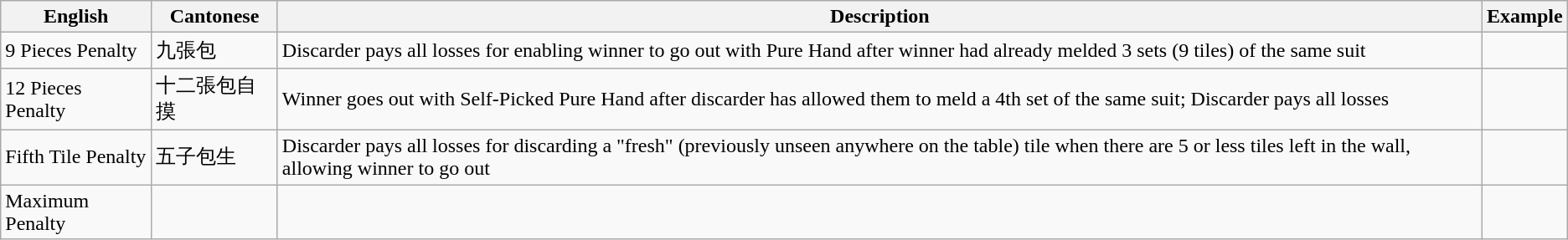<table class="wikitable">
<tr>
<th>English</th>
<th>Cantonese</th>
<th>Description</th>
<th>Example</th>
</tr>
<tr>
<td>9 Pieces Penalty</td>
<td>九張包</td>
<td>Discarder pays all losses for enabling winner to go out with Pure Hand after winner had already melded 3 sets (9 tiles) of the same suit</td>
<td></td>
</tr>
<tr>
<td>12 Pieces Penalty</td>
<td>十二張包自摸</td>
<td>Winner goes out with Self-Picked Pure Hand after discarder has allowed them to meld a 4th set of the same suit; Discarder pays all losses</td>
<td></td>
</tr>
<tr>
<td>Fifth Tile Penalty</td>
<td>五子包生</td>
<td>Discarder pays all losses for discarding a "fresh" (previously unseen anywhere on the table) tile when there are 5 or less tiles left in the wall, allowing winner to go out</td>
<td></td>
</tr>
<tr>
<td>Maximum Penalty</td>
<td></td>
<td></td>
<td></td>
</tr>
</table>
